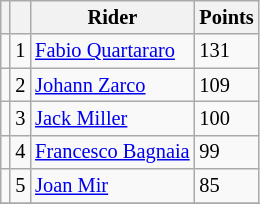<table class="wikitable" style="font-size: 85%;">
<tr>
<th></th>
<th></th>
<th>Rider</th>
<th>Points</th>
</tr>
<tr>
<td></td>
<td align=center>1</td>
<td> <a href='#'>Fabio Quartararo</a></td>
<td align=left>131</td>
</tr>
<tr>
<td></td>
<td align=center>2</td>
<td> <a href='#'>Johann Zarco</a></td>
<td align=left>109</td>
</tr>
<tr>
<td></td>
<td align=center>3</td>
<td> <a href='#'>Jack Miller</a></td>
<td align=left>100</td>
</tr>
<tr>
<td></td>
<td align=center>4</td>
<td> <a href='#'>Francesco Bagnaia</a></td>
<td align=left>99</td>
</tr>
<tr>
<td></td>
<td align=center>5</td>
<td> <a href='#'>Joan Mir</a></td>
<td align=left>85</td>
</tr>
<tr>
</tr>
</table>
